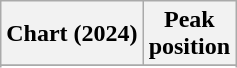<table class="wikitable sortable plainrowheaders" style="text-align:center;">
<tr>
<th scope="col">Chart (2024)</th>
<th scope="col">Peak<br>position</th>
</tr>
<tr>
</tr>
<tr>
</tr>
<tr>
</tr>
<tr>
</tr>
<tr>
</tr>
<tr>
</tr>
<tr>
</tr>
<tr>
</tr>
</table>
